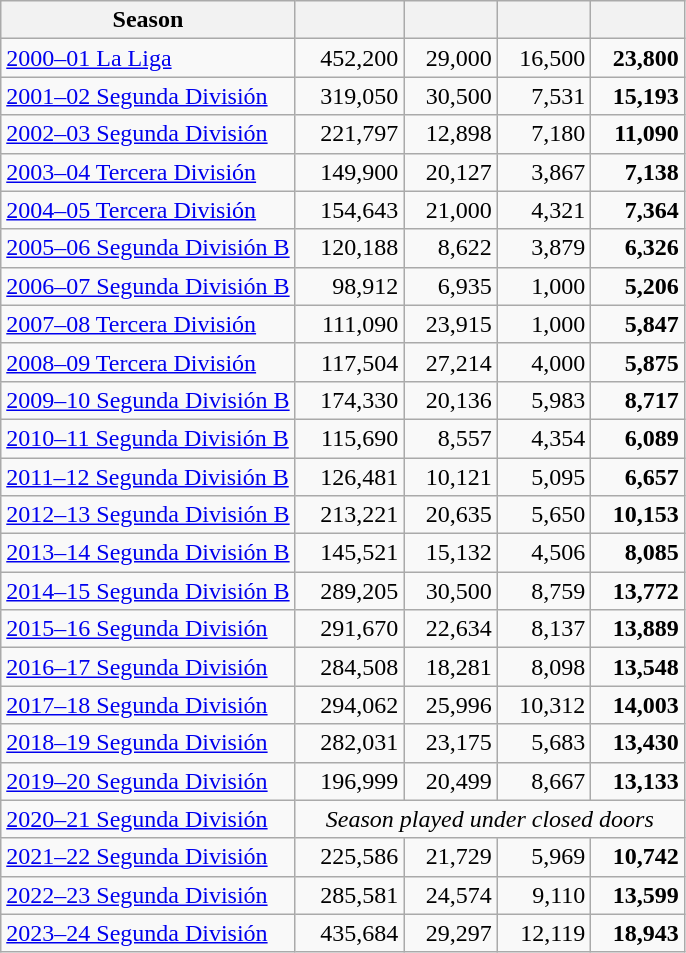<table class="wikitable sortable" style="text-align:right">
<tr>
<th>Season</th>
<th width=65></th>
<th width=55></th>
<th width=55></th>
<th width=55></th>
</tr>
<tr>
<td align=left><a href='#'>2000–01 La Liga</a></td>
<td>452,200</td>
<td>29,000</td>
<td>16,500</td>
<td><strong>23,800</strong></td>
</tr>
<tr>
<td align=left><a href='#'>2001–02 Segunda División</a></td>
<td>319,050</td>
<td>30,500</td>
<td>7,531</td>
<td><strong>15,193</strong></td>
</tr>
<tr>
<td align=left><a href='#'>2002–03 Segunda División</a></td>
<td>221,797</td>
<td>12,898</td>
<td>7,180</td>
<td><strong>11,090</strong></td>
</tr>
<tr>
<td align=left><a href='#'>2003–04 Tercera División</a></td>
<td>149,900</td>
<td>20,127</td>
<td>3,867</td>
<td><strong>7,138</strong></td>
</tr>
<tr>
<td align=left><a href='#'>2004–05 Tercera División</a></td>
<td>154,643</td>
<td>21,000</td>
<td>4,321</td>
<td><strong>7,364</strong></td>
</tr>
<tr>
<td align=left><a href='#'>2005–06 Segunda División B</a></td>
<td>120,188</td>
<td>8,622</td>
<td>3,879</td>
<td><strong>6,326</strong></td>
</tr>
<tr>
<td align=left><a href='#'>2006–07 Segunda División B</a></td>
<td>98,912</td>
<td>6,935</td>
<td>1,000</td>
<td><strong>5,206</strong></td>
</tr>
<tr>
<td align=left><a href='#'>2007–08 Tercera División</a></td>
<td>111,090</td>
<td>23,915</td>
<td>1,000</td>
<td><strong>5,847</strong></td>
</tr>
<tr>
<td align=left><a href='#'>2008–09 Tercera División</a></td>
<td>117,504</td>
<td>27,214</td>
<td>4,000</td>
<td><strong>5,875</strong></td>
</tr>
<tr>
<td align=left><a href='#'>2009–10 Segunda División B</a></td>
<td>174,330</td>
<td>20,136</td>
<td>5,983</td>
<td><strong>8,717</strong></td>
</tr>
<tr>
<td align=left><a href='#'>2010–11 Segunda División B</a></td>
<td>115,690</td>
<td>8,557</td>
<td>4,354</td>
<td><strong>6,089</strong></td>
</tr>
<tr>
<td align=left><a href='#'>2011–12 Segunda División B</a></td>
<td>126,481</td>
<td>10,121</td>
<td>5,095</td>
<td><strong>6,657</strong></td>
</tr>
<tr>
<td align=left><a href='#'>2012–13 Segunda División B</a></td>
<td>213,221</td>
<td>20,635</td>
<td>5,650</td>
<td><strong>10,153</strong></td>
</tr>
<tr>
<td align=left><a href='#'>2013–14 Segunda División B</a></td>
<td>145,521</td>
<td>15,132</td>
<td>4,506</td>
<td><strong>8,085</strong></td>
</tr>
<tr>
<td align=left><a href='#'>2014–15 Segunda División B</a></td>
<td>289,205</td>
<td>30,500</td>
<td>8,759</td>
<td><strong>13,772</strong></td>
</tr>
<tr>
<td align=left><a href='#'>2015–16 Segunda División</a></td>
<td>291,670</td>
<td>22,634</td>
<td>8,137</td>
<td><strong>13,889</strong></td>
</tr>
<tr>
<td align=left><a href='#'>2016–17 Segunda División</a></td>
<td>284,508</td>
<td>18,281</td>
<td>8,098</td>
<td><strong>13,548</strong></td>
</tr>
<tr>
<td align=left><a href='#'>2017–18 Segunda División</a></td>
<td>294,062</td>
<td>25,996</td>
<td>10,312</td>
<td><strong>14,003</strong></td>
</tr>
<tr>
<td align=left><a href='#'>2018–19 Segunda División</a></td>
<td>282,031</td>
<td>23,175</td>
<td>5,683</td>
<td><strong>13,430</strong></td>
</tr>
<tr>
<td align=left><a href='#'>2019–20 Segunda División</a></td>
<td>196,999</td>
<td>20,499</td>
<td>8,667</td>
<td><strong>13,133</strong></td>
</tr>
<tr>
<td align=left><a href='#'>2020–21 Segunda División</a></td>
<td align=center colspan=4><em>Season played under closed doors</em></td>
</tr>
<tr>
<td align=left><a href='#'>2021–22 Segunda División</a></td>
<td>225,586</td>
<td>21,729</td>
<td>5,969</td>
<td><strong>10,742</strong></td>
</tr>
<tr>
<td align=left><a href='#'>2022–23 Segunda División</a></td>
<td>285,581</td>
<td>24,574</td>
<td>9,110</td>
<td><strong>13,599</strong></td>
</tr>
<tr>
<td align=left><a href='#'>2023–24 Segunda División</a></td>
<td>435,684</td>
<td>29,297</td>
<td>12,119</td>
<td><strong>18,943</strong></td>
</tr>
</table>
